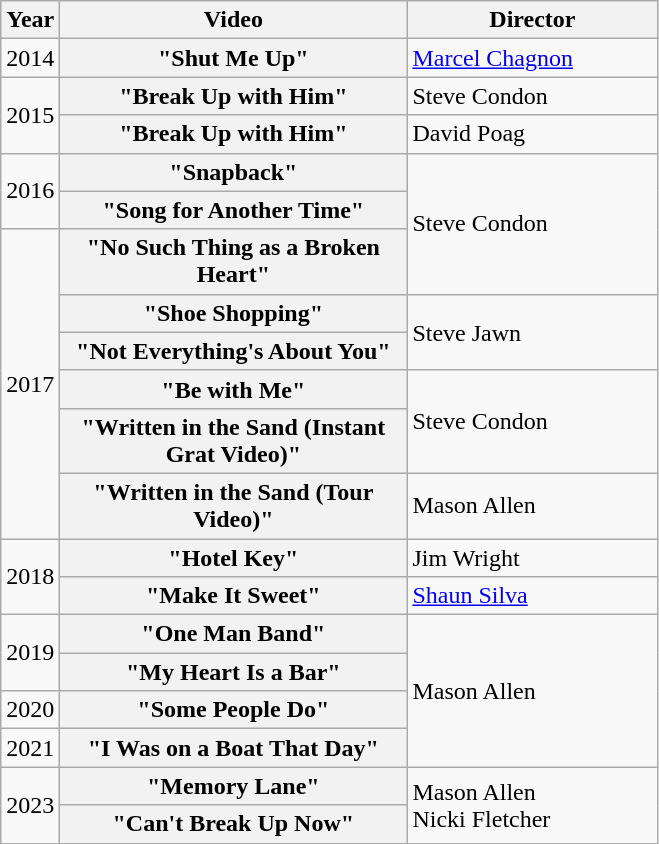<table class="wikitable plainrowheaders">
<tr>
<th>Year</th>
<th style="width:14em;">Video</th>
<th style="width:10em;">Director</th>
</tr>
<tr>
<td>2014</td>
<th scope="row">"Shut Me Up"</th>
<td><a href='#'>Marcel Chagnon</a></td>
</tr>
<tr>
<td rowspan="2">2015</td>
<th scope="row">"Break Up with Him"</th>
<td>Steve Condon</td>
</tr>
<tr>
<th scope="row">"Break Up with Him" </th>
<td>David Poag</td>
</tr>
<tr>
<td rowspan="2">2016</td>
<th scope="row">"Snapback"</th>
<td rowspan="3">Steve Condon</td>
</tr>
<tr>
<th scope="row">"Song for Another Time"</th>
</tr>
<tr>
<td rowspan="6">2017</td>
<th scope="row">"No Such Thing as a Broken Heart"</th>
</tr>
<tr>
<th scope="row">"Shoe Shopping"</th>
<td rowspan="2">Steve Jawn</td>
</tr>
<tr>
<th scope="row">"Not Everything's About You"</th>
</tr>
<tr>
<th scope="row">"Be with Me"</th>
<td rowspan=2>Steve Condon</td>
</tr>
<tr>
<th scope="row">"Written in the Sand (Instant Grat Video)"</th>
</tr>
<tr>
<th scope="row">"Written in the Sand (Tour Video)"</th>
<td>Mason Allen</td>
</tr>
<tr>
<td rowspan="2">2018</td>
<th scope="row">"Hotel Key"</th>
<td>Jim Wright</td>
</tr>
<tr>
<th scope="row">"Make It Sweet"</th>
<td><a href='#'>Shaun Silva</a></td>
</tr>
<tr>
<td rowspan="2">2019</td>
<th scope="row">"One Man Band"</th>
<td rowspan=4>Mason Allen</td>
</tr>
<tr>
<th scope="row">"My Heart Is a Bar"</th>
</tr>
<tr>
<td>2020</td>
<th scope="row">"Some People Do"</th>
</tr>
<tr>
<td>2021</td>
<th scope="row">"I Was on a Boat That Day"</th>
</tr>
<tr>
<td rowspan="2">2023</td>
<th scope="row">"Memory Lane"</th>
<td rowspan="2">Mason Allen<br>Nicki Fletcher</td>
</tr>
<tr>
<th scope="row">"Can't Break Up Now"</th>
</tr>
</table>
